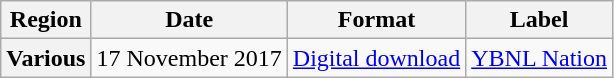<table class="wikitable plainrowheaders">
<tr>
<th scope="col">Region</th>
<th scope="col">Date</th>
<th scope="col">Format</th>
<th scope="col">Label</th>
</tr>
<tr>
<th scope="row">Various</th>
<td>17 November 2017</td>
<td><a href='#'>Digital download</a></td>
<td><a href='#'>YBNL Nation</a></td>
</tr>
</table>
